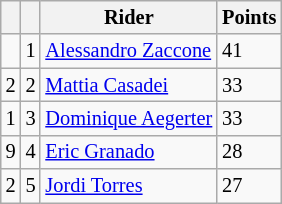<table class="wikitable" style="font-size: 85%;">
<tr>
<th></th>
<th></th>
<th>Rider</th>
<th>Points</th>
</tr>
<tr>
<td></td>
<td align=center>1</td>
<td> <a href='#'>Alessandro Zaccone</a></td>
<td align=left>41</td>
</tr>
<tr>
<td> 2</td>
<td align=center>2</td>
<td> <a href='#'>Mattia Casadei</a></td>
<td align=left>33</td>
</tr>
<tr>
<td> 1</td>
<td align=center>3</td>
<td> <a href='#'>Dominique Aegerter</a></td>
<td align=left>33</td>
</tr>
<tr>
<td> 9</td>
<td align=center>4</td>
<td> <a href='#'>Eric Granado</a></td>
<td align=left>28</td>
</tr>
<tr>
<td> 2</td>
<td align=center>5</td>
<td> <a href='#'>Jordi Torres</a></td>
<td align=left>27</td>
</tr>
</table>
